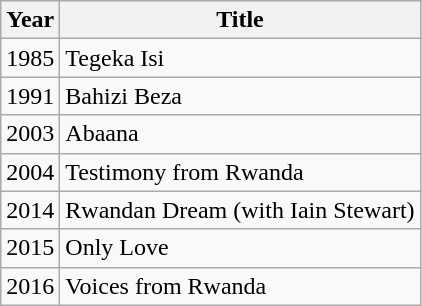<table class="wikitable">
<tr>
<th>Year</th>
<th>Title</th>
</tr>
<tr>
<td>1985</td>
<td>Tegeka Isi</td>
</tr>
<tr>
<td>1991</td>
<td>Bahizi Beza</td>
</tr>
<tr>
<td>2003</td>
<td>Abaana</td>
</tr>
<tr>
<td>2004</td>
<td>Testimony from Rwanda</td>
</tr>
<tr>
<td>2014</td>
<td>Rwandan Dream (with Iain Stewart)</td>
</tr>
<tr>
<td>2015</td>
<td>Only Love</td>
</tr>
<tr>
<td>2016</td>
<td>Voices from Rwanda</td>
</tr>
</table>
